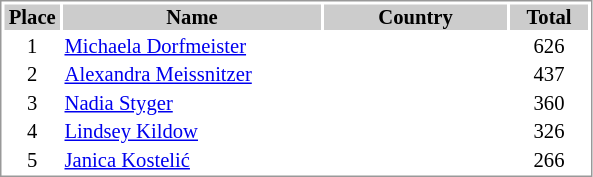<table border="0" style="border: 1px solid #999; background-color:#FFFFFF; text-align:left; font-size:86%; line-height:15px;">
<tr align="center" bgcolor="#CCCCCC">
<th width=35>Place</th>
<th width=170>Name</th>
<th width=120>Country</th>
<th width=50>Total</th>
</tr>
<tr>
<td align=center>1</td>
<td><a href='#'>Michaela Dorfmeister</a></td>
<td></td>
<td align=center>626</td>
</tr>
<tr>
<td align=center>2</td>
<td><a href='#'>Alexandra Meissnitzer</a></td>
<td></td>
<td align=center>437</td>
</tr>
<tr>
<td align=center>3</td>
<td><a href='#'>Nadia Styger</a></td>
<td></td>
<td align=center>360</td>
</tr>
<tr>
<td align=center>4</td>
<td><a href='#'>Lindsey Kildow</a></td>
<td></td>
<td align=center>326</td>
</tr>
<tr>
<td align=center>5</td>
<td><a href='#'>Janica Kostelić</a></td>
<td></td>
<td align=center>266</td>
</tr>
</table>
